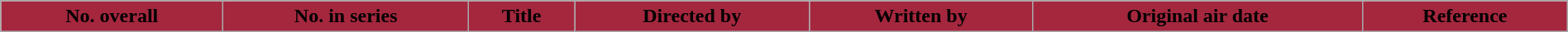<table class="wikitable plainrowheaders" width="100%">
<tr>
<th style="background-color: #A4273E;">No. overall</th>
<th style="background-color: #A4273E;">No. in series</th>
<th style="background-color: #A4273E;">Title</th>
<th style="background-color: #A4273E;">Directed by</th>
<th style="background-color: #A4273E;">Written by</th>
<th style="background-color: #A4273E;">Original air date</th>
<th style="background-color: #A4273E;">Reference<br>




</th>
</tr>
</table>
